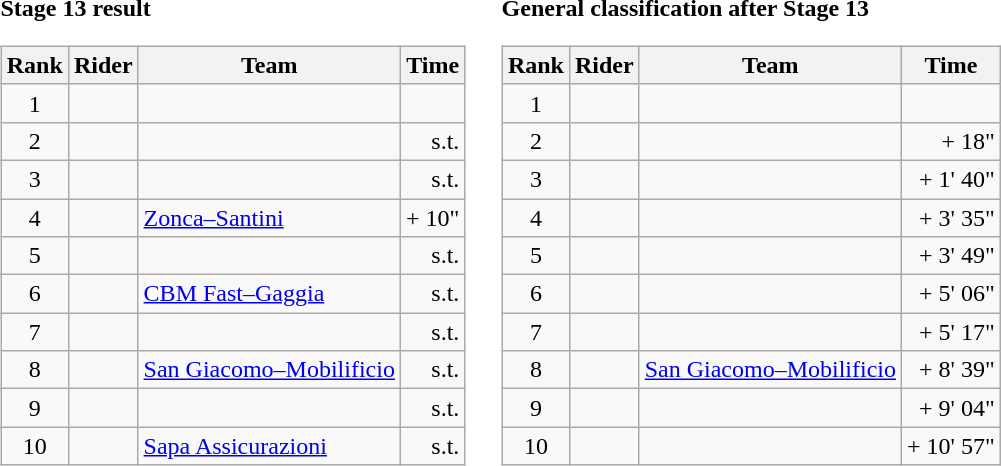<table>
<tr>
<td><strong>Stage 13 result</strong><br><table class="wikitable">
<tr>
<th scope="col">Rank</th>
<th scope="col">Rider</th>
<th scope="col">Team</th>
<th scope="col">Time</th>
</tr>
<tr>
<td style="text-align:center;">1</td>
<td></td>
<td></td>
<td style="text-align:right;"></td>
</tr>
<tr>
<td style="text-align:center;">2</td>
<td></td>
<td></td>
<td style="text-align:right;">s.t.</td>
</tr>
<tr>
<td style="text-align:center;">3</td>
<td></td>
<td></td>
<td style="text-align:right;">s.t.</td>
</tr>
<tr>
<td style="text-align:center;">4</td>
<td></td>
<td><a href='#'>Zonca–Santini</a></td>
<td style="text-align:right;">+ 10"</td>
</tr>
<tr>
<td style="text-align:center;">5</td>
<td></td>
<td></td>
<td style="text-align:right;">s.t.</td>
</tr>
<tr>
<td style="text-align:center;">6</td>
<td></td>
<td><a href='#'>CBM Fast–Gaggia</a></td>
<td style="text-align:right;">s.t.</td>
</tr>
<tr>
<td style="text-align:center;">7</td>
<td></td>
<td></td>
<td style="text-align:right;">s.t.</td>
</tr>
<tr>
<td style="text-align:center;">8</td>
<td></td>
<td><a href='#'>San Giacomo–Mobilificio</a></td>
<td style="text-align:right;">s.t.</td>
</tr>
<tr>
<td style="text-align:center;">9</td>
<td></td>
<td></td>
<td style="text-align:right;">s.t.</td>
</tr>
<tr>
<td style="text-align:center;">10</td>
<td></td>
<td><a href='#'>Sapa Assicurazioni</a></td>
<td style="text-align:right;">s.t.</td>
</tr>
</table>
</td>
<td></td>
<td><strong>General classification after Stage 13</strong><br><table class="wikitable">
<tr>
<th scope="col">Rank</th>
<th scope="col">Rider</th>
<th scope="col">Team</th>
<th scope="col">Time</th>
</tr>
<tr>
<td style="text-align:center;">1</td>
<td></td>
<td></td>
<td style="text-align:right;"></td>
</tr>
<tr>
<td style="text-align:center;">2</td>
<td></td>
<td></td>
<td style="text-align:right;">+ 18"</td>
</tr>
<tr>
<td style="text-align:center;">3</td>
<td></td>
<td></td>
<td style="text-align:right;">+ 1' 40"</td>
</tr>
<tr>
<td style="text-align:center;">4</td>
<td></td>
<td></td>
<td style="text-align:right;">+ 3' 35"</td>
</tr>
<tr>
<td style="text-align:center;">5</td>
<td></td>
<td></td>
<td style="text-align:right;">+ 3' 49"</td>
</tr>
<tr>
<td style="text-align:center;">6</td>
<td></td>
<td></td>
<td style="text-align:right;">+ 5' 06"</td>
</tr>
<tr>
<td style="text-align:center;">7</td>
<td></td>
<td></td>
<td style="text-align:right;">+ 5' 17"</td>
</tr>
<tr>
<td style="text-align:center;">8</td>
<td></td>
<td><a href='#'>San Giacomo–Mobilificio</a></td>
<td style="text-align:right;">+ 8' 39"</td>
</tr>
<tr>
<td style="text-align:center;">9</td>
<td></td>
<td></td>
<td style="text-align:right;">+ 9' 04"</td>
</tr>
<tr>
<td style="text-align:center;">10</td>
<td></td>
<td></td>
<td style="text-align:right;">+ 10' 57"</td>
</tr>
</table>
</td>
</tr>
</table>
